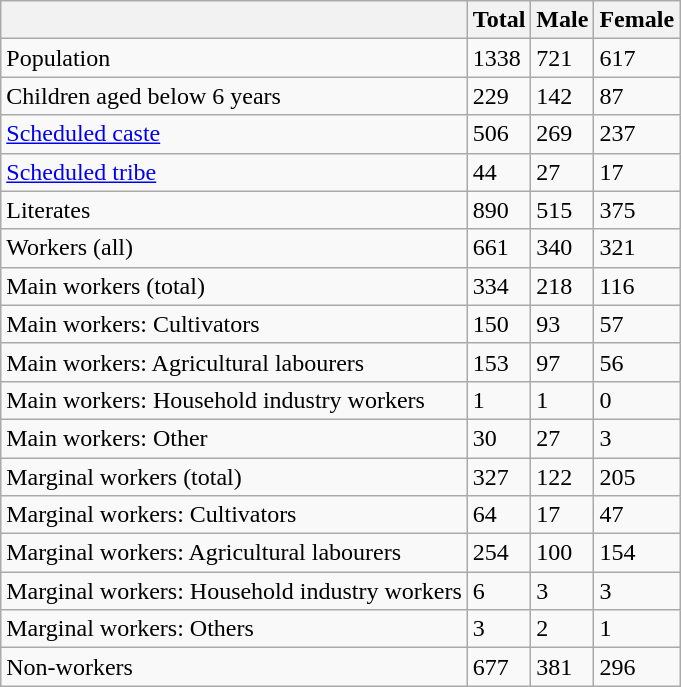<table class="wikitable sortable">
<tr>
<th></th>
<th>Total</th>
<th>Male</th>
<th>Female</th>
</tr>
<tr>
<td>Population</td>
<td>1338</td>
<td>721</td>
<td>617</td>
</tr>
<tr>
<td>Children aged below 6 years</td>
<td>229</td>
<td>142</td>
<td>87</td>
</tr>
<tr>
<td><a href='#'>Scheduled caste</a></td>
<td>506</td>
<td>269</td>
<td>237</td>
</tr>
<tr>
<td><a href='#'>Scheduled tribe</a></td>
<td>44</td>
<td>27</td>
<td>17</td>
</tr>
<tr>
<td>Literates</td>
<td>890</td>
<td>515</td>
<td>375</td>
</tr>
<tr>
<td>Workers (all)</td>
<td>661</td>
<td>340</td>
<td>321</td>
</tr>
<tr>
<td>Main workers (total)</td>
<td>334</td>
<td>218</td>
<td>116</td>
</tr>
<tr>
<td>Main workers: Cultivators</td>
<td>150</td>
<td>93</td>
<td>57</td>
</tr>
<tr>
<td>Main workers: Agricultural labourers</td>
<td>153</td>
<td>97</td>
<td>56</td>
</tr>
<tr>
<td>Main workers: Household industry workers</td>
<td>1</td>
<td>1</td>
<td>0</td>
</tr>
<tr>
<td>Main workers: Other</td>
<td>30</td>
<td>27</td>
<td>3</td>
</tr>
<tr>
<td>Marginal workers (total)</td>
<td>327</td>
<td>122</td>
<td>205</td>
</tr>
<tr>
<td>Marginal workers: Cultivators</td>
<td>64</td>
<td>17</td>
<td>47</td>
</tr>
<tr>
<td>Marginal workers: Agricultural labourers</td>
<td>254</td>
<td>100</td>
<td>154</td>
</tr>
<tr>
<td>Marginal workers: Household industry workers</td>
<td>6</td>
<td>3</td>
<td>3</td>
</tr>
<tr>
<td>Marginal workers: Others</td>
<td>3</td>
<td>2</td>
<td>1</td>
</tr>
<tr>
<td>Non-workers</td>
<td>677</td>
<td>381</td>
<td>296</td>
</tr>
</table>
